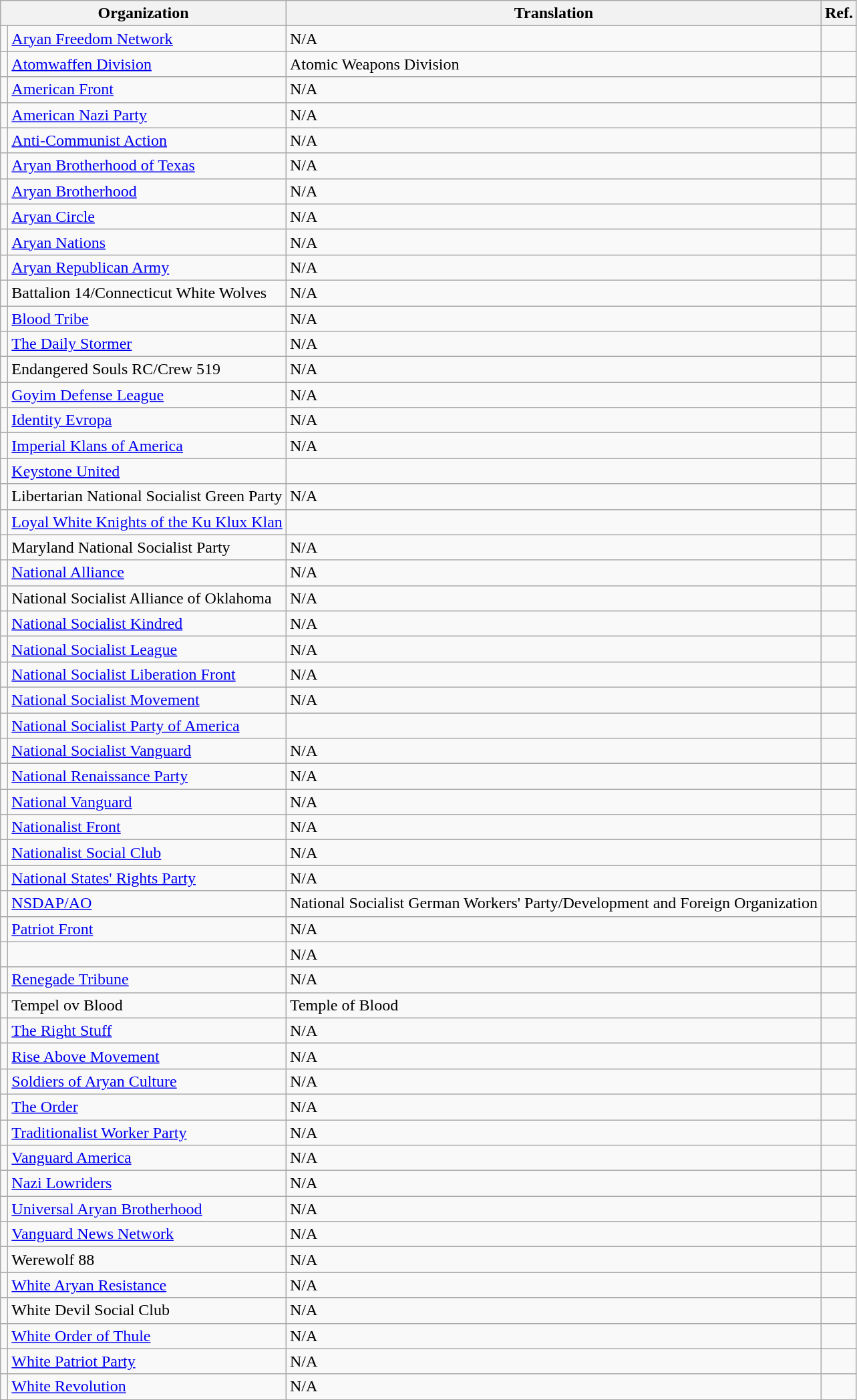<table class="wikitable">
<tr>
<th colspan="2">Organization</th>
<th>Translation</th>
<th>Ref.</th>
</tr>
<tr>
<td></td>
<td><a href='#'>Aryan Freedom Network</a></td>
<td>N/A</td>
<td></td>
</tr>
<tr>
<td></td>
<td><a href='#'>Atomwaffen Division</a></td>
<td>Atomic Weapons Division</td>
<td></td>
</tr>
<tr>
<td></td>
<td><a href='#'>American Front</a></td>
<td>N/A</td>
<td></td>
</tr>
<tr>
<td></td>
<td><a href='#'>American Nazi Party</a></td>
<td>N/A</td>
<td></td>
</tr>
<tr>
<td></td>
<td><a href='#'>Anti-Communist Action</a></td>
<td>N/A</td>
<td></td>
</tr>
<tr>
<td></td>
<td><a href='#'>Aryan Brotherhood of Texas</a></td>
<td>N/A</td>
<td></td>
</tr>
<tr>
<td></td>
<td><a href='#'>Aryan Brotherhood</a></td>
<td>N/A</td>
<td></td>
</tr>
<tr>
<td></td>
<td><a href='#'>Aryan Circle</a></td>
<td>N/A</td>
<td></td>
</tr>
<tr>
<td></td>
<td><a href='#'>Aryan Nations</a></td>
<td>N/A</td>
<td></td>
</tr>
<tr>
<td></td>
<td><a href='#'>Aryan Republican Army</a></td>
<td>N/A</td>
<td></td>
</tr>
<tr>
<td></td>
<td>Battalion 14/Connecticut White Wolves</td>
<td>N/A</td>
<td></td>
</tr>
<tr>
<td></td>
<td><a href='#'>Blood Tribe</a></td>
<td>N/A</td>
<td></td>
</tr>
<tr>
<td></td>
<td><a href='#'>The Daily Stormer</a></td>
<td>N/A</td>
<td></td>
</tr>
<tr>
<td></td>
<td>Endangered Souls RC/Crew 519</td>
<td>N/A</td>
<td></td>
</tr>
<tr>
<td></td>
<td><a href='#'>Goyim Defense League</a></td>
<td>N/A</td>
<td></td>
</tr>
<tr>
<td></td>
<td><a href='#'>Identity Evropa</a></td>
<td>N/A</td>
<td></td>
</tr>
<tr>
<td></td>
<td><a href='#'>Imperial Klans of America</a></td>
<td>N/A</td>
<td></td>
</tr>
<tr>
<td></td>
<td><a href='#'>Keystone United</a></td>
<td></td>
<td></td>
</tr>
<tr>
<td></td>
<td>Libertarian National Socialist Green Party</td>
<td>N/A</td>
<td></td>
</tr>
<tr>
<td></td>
<td><a href='#'>Loyal White Knights of the Ku Klux Klan</a></td>
<td></td>
<td></td>
</tr>
<tr>
<td></td>
<td>Maryland National Socialist Party</td>
<td>N/A</td>
<td></td>
</tr>
<tr>
<td></td>
<td><a href='#'>National Alliance</a></td>
<td>N/A</td>
<td></td>
</tr>
<tr>
<td></td>
<td>National Socialist Alliance of Oklahoma</td>
<td>N/A</td>
<td></td>
</tr>
<tr>
<td></td>
<td><a href='#'>National Socialist Kindred</a></td>
<td>N/A</td>
<td></td>
</tr>
<tr>
<td></td>
<td><a href='#'>National Socialist League</a></td>
<td>N/A</td>
<td></td>
</tr>
<tr>
<td></td>
<td><a href='#'>National Socialist Liberation Front</a></td>
<td>N/A</td>
<td></td>
</tr>
<tr>
<td></td>
<td><a href='#'>National Socialist Movement</a></td>
<td>N/A</td>
<td></td>
</tr>
<tr>
<td></td>
<td><a href='#'>National Socialist Party of America</a></td>
<td></td>
<td></td>
</tr>
<tr>
<td></td>
<td><a href='#'>National Socialist Vanguard</a></td>
<td>N/A</td>
<td></td>
</tr>
<tr>
<td></td>
<td><a href='#'>National Renaissance Party</a></td>
<td>N/A</td>
<td></td>
</tr>
<tr>
<td></td>
<td><a href='#'>National Vanguard</a></td>
<td>N/A</td>
<td></td>
</tr>
<tr>
<td></td>
<td><a href='#'>Nationalist Front</a></td>
<td>N/A</td>
<td></td>
</tr>
<tr>
<td></td>
<td><a href='#'>Nationalist Social Club</a></td>
<td>N/A</td>
<td></td>
</tr>
<tr>
<td></td>
<td><a href='#'>National States' Rights Party</a></td>
<td>N/A</td>
<td></td>
</tr>
<tr>
<td></td>
<td><a href='#'>NSDAP/AO</a></td>
<td>National Socialist German Workers' Party/Development and Foreign Organization</td>
<td></td>
</tr>
<tr>
<td></td>
<td><a href='#'>Patriot Front</a></td>
<td>N/A</td>
<td></td>
</tr>
<tr>
<td></td>
<td></td>
<td>N/A</td>
<td></td>
</tr>
<tr>
<td></td>
<td><a href='#'>Renegade Tribune</a></td>
<td>N/A</td>
<td></td>
</tr>
<tr>
<td></td>
<td>Tempel ov Blood</td>
<td>Temple of Blood</td>
<td></td>
</tr>
<tr>
<td></td>
<td><a href='#'>The Right Stuff</a></td>
<td>N/A</td>
<td></td>
</tr>
<tr>
<td></td>
<td><a href='#'>Rise Above Movement</a></td>
<td>N/A</td>
<td></td>
</tr>
<tr>
<td></td>
<td><a href='#'>Soldiers of Aryan Culture</a></td>
<td>N/A</td>
<td></td>
</tr>
<tr>
<td></td>
<td><a href='#'>The Order</a></td>
<td>N/A</td>
<td></td>
</tr>
<tr>
<td></td>
<td><a href='#'>Traditionalist Worker Party</a></td>
<td>N/A</td>
<td></td>
</tr>
<tr>
<td></td>
<td><a href='#'>Vanguard America</a></td>
<td>N/A</td>
<td></td>
</tr>
<tr>
<td></td>
<td><a href='#'>Nazi Lowriders</a></td>
<td>N/A</td>
<td></td>
</tr>
<tr>
<td></td>
<td><a href='#'>Universal Aryan Brotherhood</a></td>
<td>N/A</td>
<td></td>
</tr>
<tr>
<td></td>
<td><a href='#'>Vanguard News Network</a></td>
<td>N/A</td>
<td></td>
</tr>
<tr>
<td></td>
<td>Werewolf 88</td>
<td>N/A</td>
<td></td>
</tr>
<tr>
<td></td>
<td><a href='#'>White Aryan Resistance</a></td>
<td>N/A</td>
<td></td>
</tr>
<tr>
<td></td>
<td>White Devil Social Club</td>
<td>N/A</td>
<td></td>
</tr>
<tr>
<td></td>
<td><a href='#'>White Order of Thule</a></td>
<td>N/A</td>
<td></td>
</tr>
<tr>
<td></td>
<td><a href='#'>White Patriot Party</a></td>
<td>N/A</td>
<td></td>
</tr>
<tr>
<td></td>
<td><a href='#'>White Revolution</a></td>
<td>N/A</td>
<td></td>
</tr>
</table>
